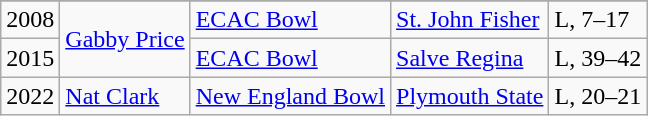<table class="wikitable">
<tr>
</tr>
<tr>
<td>2008</td>
<td rowspan=2><a href='#'>Gabby Price</a></td>
<td><a href='#'>ECAC Bowl</a></td>
<td><a href='#'>St. John Fisher</a></td>
<td>L, 7–17</td>
</tr>
<tr>
<td>2015</td>
<td><a href='#'>ECAC Bowl</a></td>
<td><a href='#'>Salve Regina</a></td>
<td>L, 39–42</td>
</tr>
<tr>
<td>2022</td>
<td><a href='#'>Nat Clark</a></td>
<td><a href='#'>New England Bowl</a></td>
<td><a href='#'>Plymouth State</a></td>
<td>L, 20–21</td>
</tr>
</table>
